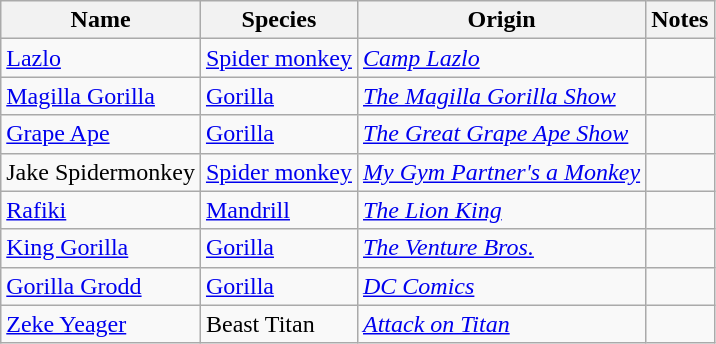<table class="wikitable sortable">
<tr>
<th>Name</th>
<th>Species</th>
<th>Origin</th>
<th>Notes</th>
</tr>
<tr>
<td><a href='#'>Lazlo</a></td>
<td><a href='#'>Spider monkey</a></td>
<td><em><a href='#'>Camp Lazlo</a></em></td>
<td></td>
</tr>
<tr>
<td><a href='#'>Magilla Gorilla</a></td>
<td><a href='#'>Gorilla</a></td>
<td><em><a href='#'>The Magilla Gorilla Show</a></em></td>
<td></td>
</tr>
<tr>
<td><a href='#'>Grape Ape</a></td>
<td><a href='#'>Gorilla</a></td>
<td><em><a href='#'>The Great Grape Ape Show</a></em></td>
<td></td>
</tr>
<tr>
<td>Jake Spidermonkey</td>
<td><a href='#'>Spider monkey</a></td>
<td><em><a href='#'>My Gym Partner's a Monkey</a></em></td>
<td></td>
</tr>
<tr>
<td><a href='#'>Rafiki</a></td>
<td><a href='#'>Mandrill</a></td>
<td><em><a href='#'>The Lion King</a></em></td>
<td></td>
</tr>
<tr>
<td><a href='#'>King Gorilla</a></td>
<td><a href='#'>Gorilla</a></td>
<td><em><a href='#'>The Venture Bros.</a></em></td>
<td></td>
</tr>
<tr>
<td><a href='#'>Gorilla Grodd</a></td>
<td><a href='#'>Gorilla</a></td>
<td><em><a href='#'>DC Comics</a></em></td>
<td></td>
</tr>
<tr>
<td><a href='#'>Zeke Yeager</a></td>
<td>Beast Titan</td>
<td><em><a href='#'>Attack on Titan</a></td>
<td></td>
</tr>
</table>
